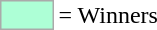<table>
<tr>
<td style="background-color:#ADFFD6; border:1px solid #aaaaaa; width:2em;"></td>
<td>= Winners</td>
</tr>
</table>
